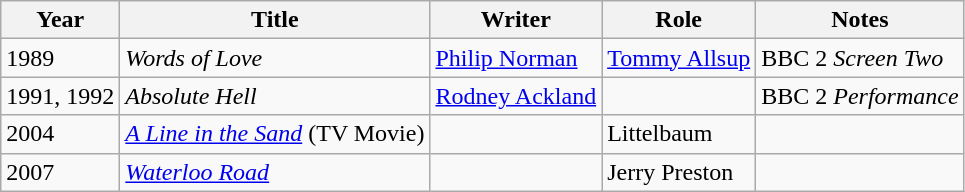<table class="wikitable sortable">
<tr>
<th>Year</th>
<th>Title</th>
<th>Writer</th>
<th>Role</th>
<th class="unsortable">Notes</th>
</tr>
<tr>
<td>1989</td>
<td><em>Words of Love</em></td>
<td><a href='#'>Philip Norman</a></td>
<td><a href='#'>Tommy Allsup</a></td>
<td>BBC 2 <em>Screen Two</em></td>
</tr>
<tr>
<td>1991, 1992</td>
<td><em>Absolute Hell</em></td>
<td><a href='#'>Rodney Ackland</a></td>
<td></td>
<td>BBC 2 <em>Performance</em></td>
</tr>
<tr>
<td>2004</td>
<td><em><a href='#'>A Line in the Sand</a></em> (TV Movie)</td>
<td></td>
<td>Littelbaum</td>
<td></td>
</tr>
<tr>
<td>2007</td>
<td><em><a href='#'>Waterloo Road</a></em></td>
<td></td>
<td>Jerry Preston</td>
<td></td>
</tr>
</table>
